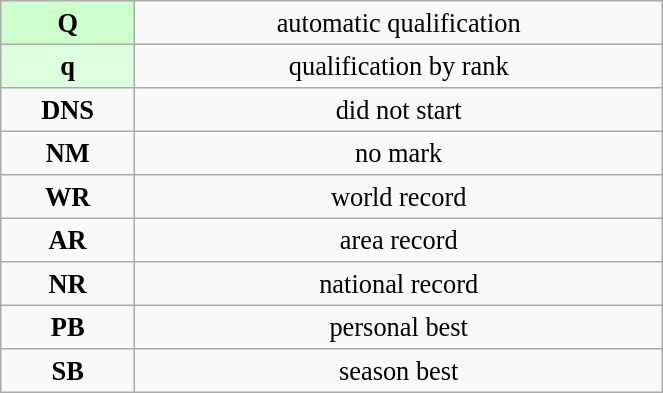<table class="wikitable" style=" text-align:center; font-size:110%;" width="35%">
<tr>
<td bgcolor="ccffcc"><strong>Q</strong></td>
<td>automatic qualification</td>
</tr>
<tr>
<td bgcolor="ddffdd"><strong>q</strong></td>
<td>qualification by rank</td>
</tr>
<tr>
<td><strong>DNS</strong></td>
<td>did not start</td>
</tr>
<tr>
<td><strong>NM</strong></td>
<td>no mark</td>
</tr>
<tr>
<td><strong>WR</strong></td>
<td>world record</td>
</tr>
<tr>
<td><strong>AR</strong></td>
<td>area record</td>
</tr>
<tr>
<td><strong>NR</strong></td>
<td>national record</td>
</tr>
<tr>
<td><strong>PB</strong></td>
<td>personal best</td>
</tr>
<tr>
<td><strong>SB</strong></td>
<td>season best</td>
</tr>
</table>
